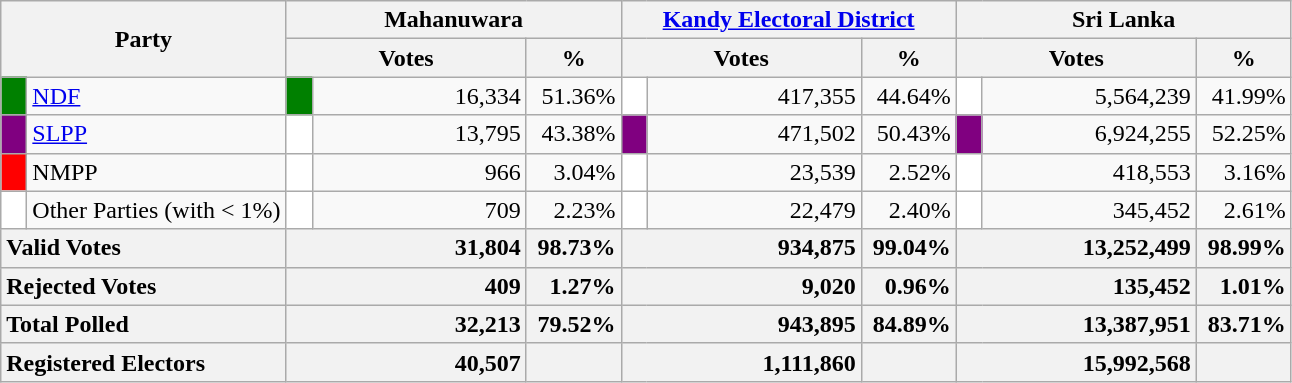<table class="wikitable">
<tr>
<th colspan="2" width="144px"rowspan="2">Party</th>
<th colspan="3" width="216px">Mahanuwara</th>
<th colspan="3" width="216px"><a href='#'>Kandy Electoral District</a></th>
<th colspan="3" width="216px">Sri Lanka</th>
</tr>
<tr>
<th colspan="2" width="144px">Votes</th>
<th>%</th>
<th colspan="2" width="144px">Votes</th>
<th>%</th>
<th colspan="2" width="144px">Votes</th>
<th>%</th>
</tr>
<tr>
<td style="background-color:green;" width="10px"></td>
<td style="text-align:left;"><a href='#'>NDF</a></td>
<td style="background-color:green;" width="10px"></td>
<td style="text-align:right;">16,334</td>
<td style="text-align:right;">51.36%</td>
<td style="background-color:white;" width="10px"></td>
<td style="text-align:right;">417,355</td>
<td style="text-align:right;">44.64%</td>
<td style="background-color:white;" width="10px"></td>
<td style="text-align:right;">5,564,239</td>
<td style="text-align:right;">41.99%</td>
</tr>
<tr>
<td style="background-color:purple;" width="10px"></td>
<td style="text-align:left;"><a href='#'>SLPP</a></td>
<td style="background-color:white;" width="10px"></td>
<td style="text-align:right;">13,795</td>
<td style="text-align:right;">43.38%</td>
<td style="background-color:purple;" width="10px"></td>
<td style="text-align:right;">471,502</td>
<td style="text-align:right;">50.43%</td>
<td style="background-color:purple;" width="10px"></td>
<td style="text-align:right;">6,924,255</td>
<td style="text-align:right;">52.25%</td>
</tr>
<tr>
<td style="background-color:red;" width="10px"></td>
<td style="text-align:left;">NMPP</td>
<td style="background-color:white;" width="10px"></td>
<td style="text-align:right;">966</td>
<td style="text-align:right;">3.04%</td>
<td style="background-color:white;" width="10px"></td>
<td style="text-align:right;">23,539</td>
<td style="text-align:right;">2.52%</td>
<td style="background-color:white;" width="10px"></td>
<td style="text-align:right;">418,553</td>
<td style="text-align:right;">3.16%</td>
</tr>
<tr>
<td style="background-color:white;" width="10px"></td>
<td style="text-align:left;">Other Parties (with < 1%)</td>
<td style="background-color:white;" width="10px"></td>
<td style="text-align:right;">709</td>
<td style="text-align:right;">2.23%</td>
<td style="background-color:white;" width="10px"></td>
<td style="text-align:right;">22,479</td>
<td style="text-align:right;">2.40%</td>
<td style="background-color:white;" width="10px"></td>
<td style="text-align:right;">345,452</td>
<td style="text-align:right;">2.61%</td>
</tr>
<tr>
<th colspan="2" width="144px"style="text-align:left;">Valid Votes</th>
<th style="text-align:right;"colspan="2" width="144px">31,804</th>
<th style="text-align:right;">98.73%</th>
<th style="text-align:right;"colspan="2" width="144px">934,875</th>
<th style="text-align:right;">99.04%</th>
<th style="text-align:right;"colspan="2" width="144px">13,252,499</th>
<th style="text-align:right;">98.99%</th>
</tr>
<tr>
<th colspan="2" width="144px"style="text-align:left;">Rejected Votes</th>
<th style="text-align:right;"colspan="2" width="144px">409</th>
<th style="text-align:right;">1.27%</th>
<th style="text-align:right;"colspan="2" width="144px">9,020</th>
<th style="text-align:right;">0.96%</th>
<th style="text-align:right;"colspan="2" width="144px">135,452</th>
<th style="text-align:right;">1.01%</th>
</tr>
<tr>
<th colspan="2" width="144px"style="text-align:left;">Total Polled</th>
<th style="text-align:right;"colspan="2" width="144px">32,213</th>
<th style="text-align:right;">79.52%</th>
<th style="text-align:right;"colspan="2" width="144px">943,895</th>
<th style="text-align:right;">84.89%</th>
<th style="text-align:right;"colspan="2" width="144px">13,387,951</th>
<th style="text-align:right;">83.71%</th>
</tr>
<tr>
<th colspan="2" width="144px"style="text-align:left;">Registered Electors</th>
<th style="text-align:right;"colspan="2" width="144px">40,507</th>
<th></th>
<th style="text-align:right;"colspan="2" width="144px">1,111,860</th>
<th></th>
<th style="text-align:right;"colspan="2" width="144px">15,992,568</th>
<th></th>
</tr>
</table>
